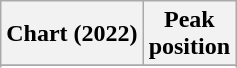<table class="wikitable plainrowheaders sortable" style="text-align:center">
<tr>
<th scope="col">Chart (2022)</th>
<th scope="col">Peak<br>position</th>
</tr>
<tr>
</tr>
<tr>
</tr>
<tr>
</tr>
</table>
